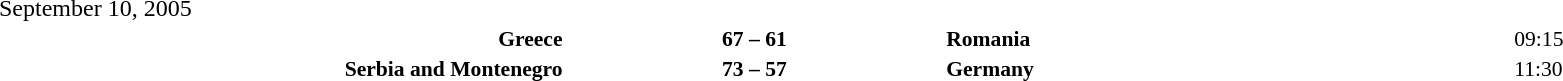<table width=100% cellspacing=1>
<tr>
<th width=30%></th>
<th width=20%></th>
<th width=30%></th>
<th width=20%></th>
</tr>
<tr>
<td>September 10, 2005</td>
</tr>
<tr style=font-size:90%>
<td align=right><strong>Greece</strong></td>
<td align=center><strong>67 – 61</strong></td>
<td><strong>Romania</strong></td>
<td>09:15</td>
</tr>
<tr style=font-size:90%>
<td align=right><strong>Serbia and Montenegro</strong></td>
<td align=center><strong>73 – 57</strong></td>
<td><strong>Germany</strong></td>
<td>11:30</td>
</tr>
</table>
